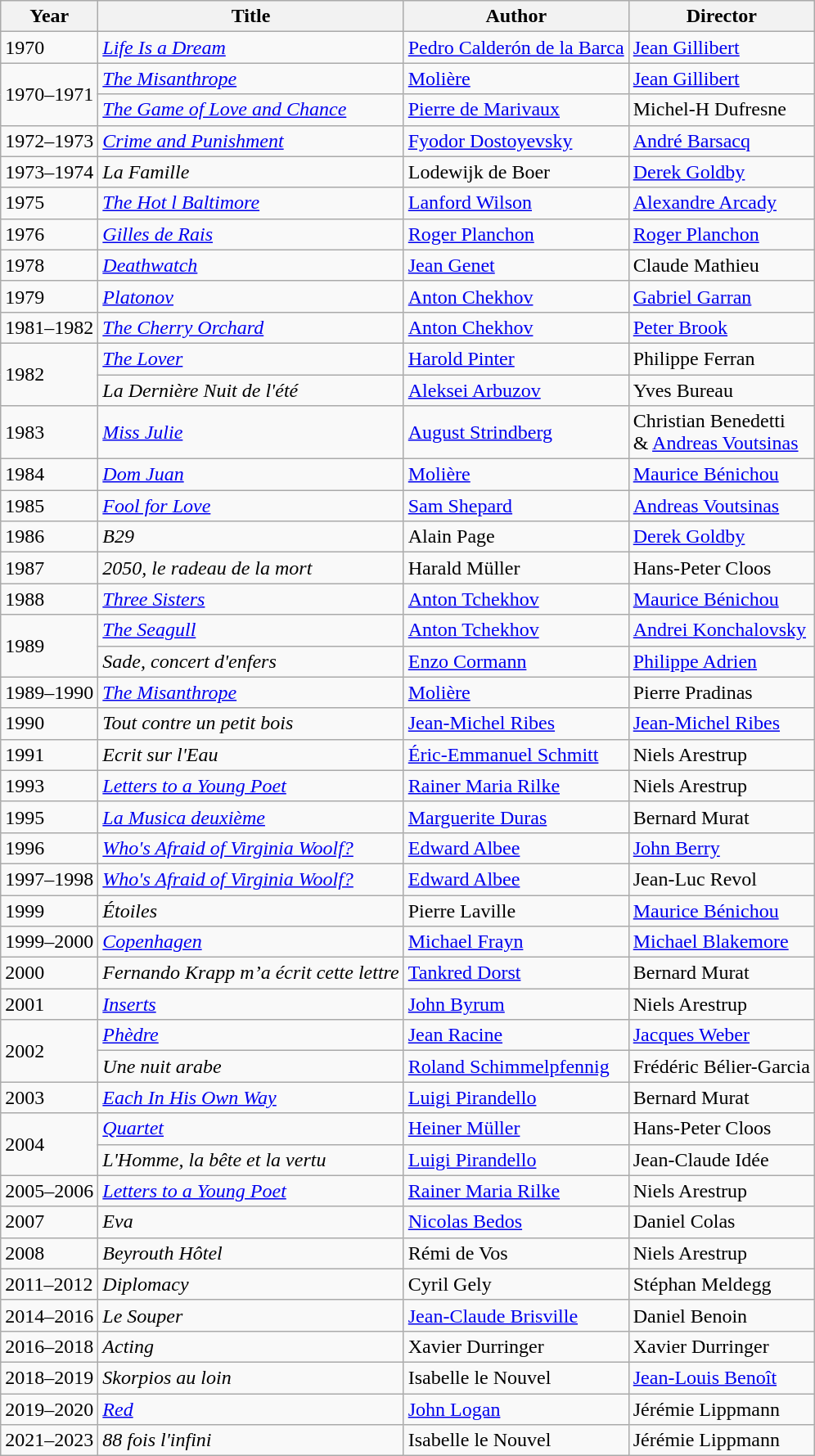<table class="wikitable">
<tr>
<th>Year</th>
<th>Title</th>
<th>Author</th>
<th>Director</th>
</tr>
<tr>
<td>1970</td>
<td><em><a href='#'>Life Is a Dream</a></em></td>
<td><a href='#'>Pedro Calderón de la Barca</a></td>
<td><a href='#'>Jean Gillibert</a></td>
</tr>
<tr>
<td rowspan=2>1970–1971</td>
<td><em><a href='#'>The Misanthrope</a></em></td>
<td><a href='#'>Molière</a></td>
<td><a href='#'>Jean Gillibert</a></td>
</tr>
<tr>
<td><em><a href='#'>The Game of Love and Chance</a></em></td>
<td><a href='#'>Pierre de Marivaux</a></td>
<td>Michel-H Dufresne</td>
</tr>
<tr>
<td>1972–1973</td>
<td><em><a href='#'>Crime and Punishment</a></em></td>
<td><a href='#'>Fyodor Dostoyevsky</a></td>
<td><a href='#'>André Barsacq</a></td>
</tr>
<tr>
<td>1973–1974</td>
<td><em>La Famille</em></td>
<td>Lodewijk de Boer</td>
<td><a href='#'>Derek Goldby</a></td>
</tr>
<tr>
<td>1975</td>
<td><em><a href='#'>The Hot l Baltimore</a></em></td>
<td><a href='#'>Lanford Wilson</a></td>
<td><a href='#'>Alexandre Arcady</a></td>
</tr>
<tr>
<td>1976</td>
<td><em><a href='#'>Gilles de Rais</a></em></td>
<td><a href='#'>Roger Planchon</a></td>
<td><a href='#'>Roger Planchon</a></td>
</tr>
<tr>
<td>1978</td>
<td><em><a href='#'>Deathwatch</a></em></td>
<td><a href='#'>Jean Genet</a></td>
<td>Claude Mathieu</td>
</tr>
<tr>
<td>1979</td>
<td><em><a href='#'>Platonov</a></em></td>
<td><a href='#'>Anton Chekhov</a></td>
<td><a href='#'>Gabriel Garran</a></td>
</tr>
<tr>
<td>1981–1982</td>
<td><em><a href='#'>The Cherry Orchard</a></em></td>
<td><a href='#'>Anton Chekhov</a></td>
<td><a href='#'>Peter Brook</a></td>
</tr>
<tr>
<td rowspan=2>1982</td>
<td><em><a href='#'>The Lover</a></em></td>
<td><a href='#'>Harold Pinter</a></td>
<td>Philippe Ferran</td>
</tr>
<tr>
<td><em>La Dernière Nuit de l'été</em></td>
<td><a href='#'>Aleksei Arbuzov</a></td>
<td>Yves Bureau</td>
</tr>
<tr>
<td>1983</td>
<td><em><a href='#'>Miss Julie</a></em></td>
<td><a href='#'>August Strindberg</a></td>
<td>Christian Benedetti<br> & <a href='#'>Andreas Voutsinas</a></td>
</tr>
<tr>
<td>1984</td>
<td><em><a href='#'>Dom Juan</a></em></td>
<td><a href='#'>Molière</a></td>
<td><a href='#'>Maurice Bénichou</a></td>
</tr>
<tr>
<td>1985</td>
<td><em><a href='#'>Fool for Love</a></em></td>
<td><a href='#'>Sam Shepard</a></td>
<td><a href='#'>Andreas Voutsinas</a></td>
</tr>
<tr>
<td>1986</td>
<td><em>B29</em></td>
<td>Alain Page</td>
<td><a href='#'>Derek Goldby</a></td>
</tr>
<tr>
<td>1987</td>
<td><em>2050, le radeau de la mort</em></td>
<td>Harald Müller</td>
<td>Hans-Peter Cloos</td>
</tr>
<tr>
<td>1988</td>
<td><em><a href='#'>Three Sisters</a></em></td>
<td><a href='#'>Anton Tchekhov</a></td>
<td><a href='#'>Maurice Bénichou</a></td>
</tr>
<tr>
<td rowspan=2>1989</td>
<td><em><a href='#'>The Seagull</a></em></td>
<td><a href='#'>Anton Tchekhov</a></td>
<td><a href='#'>Andrei Konchalovsky</a></td>
</tr>
<tr>
<td><em>Sade, concert d'enfers</em></td>
<td><a href='#'>Enzo Cormann</a></td>
<td><a href='#'>Philippe Adrien</a></td>
</tr>
<tr>
<td>1989–1990</td>
<td><em><a href='#'>The Misanthrope</a></em></td>
<td><a href='#'>Molière</a></td>
<td>Pierre Pradinas</td>
</tr>
<tr>
<td>1990</td>
<td><em>Tout contre un petit bois</em></td>
<td><a href='#'>Jean-Michel Ribes</a></td>
<td><a href='#'>Jean-Michel Ribes</a></td>
</tr>
<tr>
<td>1991</td>
<td><em>Ecrit sur l'Eau</em></td>
<td><a href='#'>Éric-Emmanuel Schmitt</a></td>
<td>Niels Arestrup</td>
</tr>
<tr>
<td>1993</td>
<td><em><a href='#'>Letters to a Young Poet</a></em></td>
<td><a href='#'>Rainer Maria Rilke</a></td>
<td>Niels Arestrup</td>
</tr>
<tr>
<td>1995</td>
<td><em><a href='#'>La Musica deuxième</a></em></td>
<td><a href='#'>Marguerite Duras</a></td>
<td>Bernard Murat</td>
</tr>
<tr>
<td>1996</td>
<td><em><a href='#'>Who's Afraid of Virginia Woolf?</a></em></td>
<td><a href='#'>Edward Albee</a></td>
<td><a href='#'>John Berry</a></td>
</tr>
<tr>
<td>1997–1998</td>
<td><em><a href='#'>Who's Afraid of Virginia Woolf?</a></em></td>
<td><a href='#'>Edward Albee</a></td>
<td>Jean-Luc Revol</td>
</tr>
<tr>
<td>1999</td>
<td><em>Étoiles</em></td>
<td>Pierre Laville</td>
<td><a href='#'>Maurice Bénichou</a></td>
</tr>
<tr>
<td>1999–2000</td>
<td><em><a href='#'>Copenhagen</a></em></td>
<td><a href='#'>Michael Frayn</a></td>
<td><a href='#'>Michael Blakemore</a></td>
</tr>
<tr>
<td>2000</td>
<td><em>Fernando Krapp m’a écrit cette lettre</em></td>
<td><a href='#'>Tankred Dorst</a></td>
<td>Bernard Murat</td>
</tr>
<tr>
<td>2001</td>
<td><em><a href='#'>Inserts</a></em></td>
<td><a href='#'>John Byrum</a></td>
<td>Niels Arestrup</td>
</tr>
<tr>
<td rowspan=2>2002</td>
<td><em><a href='#'>Phèdre</a></em></td>
<td><a href='#'>Jean Racine</a></td>
<td><a href='#'>Jacques Weber</a></td>
</tr>
<tr>
<td><em>Une nuit arabe</em></td>
<td><a href='#'>Roland Schimmelpfennig</a></td>
<td>Frédéric Bélier-Garcia</td>
</tr>
<tr>
<td>2003</td>
<td><em><a href='#'>Each In His Own Way</a></em></td>
<td><a href='#'>Luigi Pirandello</a></td>
<td>Bernard Murat</td>
</tr>
<tr>
<td rowspan=2>2004</td>
<td><em><a href='#'>Quartet</a></em></td>
<td><a href='#'>Heiner Müller</a></td>
<td>Hans-Peter Cloos</td>
</tr>
<tr>
<td><em>L'Homme, la bête et la vertu</em></td>
<td><a href='#'>Luigi Pirandello</a></td>
<td>Jean-Claude Idée</td>
</tr>
<tr>
<td>2005–2006</td>
<td><em><a href='#'>Letters to a Young Poet</a></em></td>
<td><a href='#'>Rainer Maria Rilke</a></td>
<td>Niels Arestrup</td>
</tr>
<tr>
<td>2007</td>
<td><em>Eva</em></td>
<td><a href='#'>Nicolas Bedos</a></td>
<td>Daniel Colas</td>
</tr>
<tr>
<td>2008</td>
<td><em>Beyrouth Hôtel</em></td>
<td>Rémi de Vos</td>
<td>Niels Arestrup</td>
</tr>
<tr>
<td>2011–2012</td>
<td><em>Diplomacy</em></td>
<td>Cyril Gely</td>
<td>Stéphan Meldegg</td>
</tr>
<tr>
<td>2014–2016</td>
<td><em>Le Souper</em></td>
<td><a href='#'>Jean-Claude Brisville</a></td>
<td>Daniel Benoin</td>
</tr>
<tr>
<td>2016–2018</td>
<td><em>Acting</em></td>
<td>Xavier Durringer</td>
<td>Xavier Durringer</td>
</tr>
<tr>
<td>2018–2019</td>
<td><em>Skorpios au loin</em></td>
<td>Isabelle le Nouvel</td>
<td><a href='#'>Jean-Louis Benoît</a></td>
</tr>
<tr>
<td>2019–2020</td>
<td><em><a href='#'>Red</a></em></td>
<td><a href='#'>John Logan</a></td>
<td>Jérémie Lippmann</td>
</tr>
<tr>
<td>2021–2023</td>
<td><em>88 fois l'infini</em></td>
<td>Isabelle le Nouvel</td>
<td>Jérémie Lippmann</td>
</tr>
</table>
